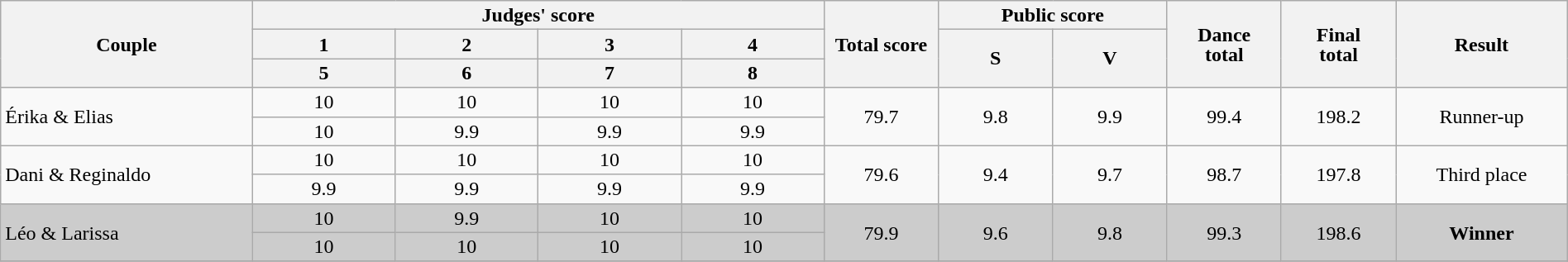<table class="wikitable" style="font-size:100%; line-height:16px; text-align:center" width="100%">
<tr>
<th rowspan=3 width="11.0%">Couple</th>
<th colspan=4 width="25.0%">Judges' score</th>
<th rowspan=3 width="05.0%">Total score</th>
<th colspan=2 width="20.0%">Public score</th>
<th rowspan=3 width="05.0%">Dance<br>total</th>
<th rowspan=3 width="05.0%">Final<br>total</th>
<th rowspan=3 width="07.5%">Result</th>
</tr>
<tr>
<th>1</th>
<th>2</th>
<th>3</th>
<th>4</th>
<th rowspan=2 width="05.0%">S</th>
<th rowspan=2 width="05.0%">V</th>
</tr>
<tr>
<th>5</th>
<th>6</th>
<th>7</th>
<th>8</th>
</tr>
<tr>
<td align="left" rowspan=2>Érika & Elias</td>
<td>10</td>
<td>10</td>
<td>10</td>
<td>10</td>
<td rowspan=2>79.7</td>
<td rowspan=2>9.8</td>
<td rowspan=2>9.9</td>
<td rowspan=2>99.4</td>
<td rowspan=2>198.2</td>
<td rowspan=2>Runner-up</td>
</tr>
<tr>
<td>10</td>
<td>9.9</td>
<td>9.9</td>
<td>9.9</td>
</tr>
<tr>
<td align="left" rowspan=2>Dani & Reginaldo</td>
<td>10</td>
<td>10</td>
<td>10</td>
<td>10</td>
<td rowspan=2>79.6</td>
<td rowspan=2>9.4</td>
<td rowspan=2>9.7</td>
<td rowspan=2>98.7</td>
<td rowspan=2>197.8</td>
<td rowspan=2>Third place</td>
</tr>
<tr>
<td>9.9</td>
<td>9.9</td>
<td>9.9</td>
<td>9.9</td>
</tr>
<tr bgcolor=CCCCCC>
<td align="left" rowspan=2>Léo & Larissa</td>
<td>10</td>
<td>9.9</td>
<td>10</td>
<td>10</td>
<td rowspan=2>79.9</td>
<td rowspan=2>9.6</td>
<td rowspan=2>9.8</td>
<td rowspan=2>99.3</td>
<td rowspan=2>198.6</td>
<td rowspan=2><strong>Winner</strong></td>
</tr>
<tr bgcolor=CCCCCC>
<td>10</td>
<td>10</td>
<td>10</td>
<td>10</td>
</tr>
<tr>
</tr>
</table>
